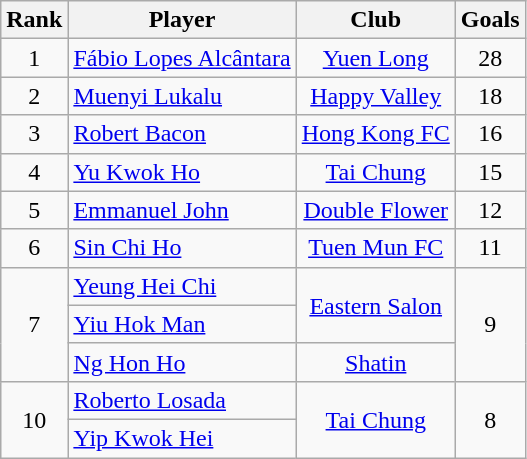<table class="wikitable" style="text-align:center">
<tr>
<th>Rank</th>
<th>Player</th>
<th>Club</th>
<th>Goals</th>
</tr>
<tr>
<td>1</td>
<td align="left"><a href='#'>Fábio Lopes Alcântara</a></td>
<td><a href='#'>Yuen Long</a></td>
<td>28</td>
</tr>
<tr>
<td>2</td>
<td align="left"><a href='#'>Muenyi Lukalu</a></td>
<td><a href='#'>Happy Valley</a></td>
<td>18</td>
</tr>
<tr>
<td>3</td>
<td align="left"><a href='#'>Robert Bacon</a></td>
<td><a href='#'>Hong Kong FC</a></td>
<td>16</td>
</tr>
<tr>
<td>4</td>
<td align="left"><a href='#'>Yu Kwok Ho</a></td>
<td><a href='#'>Tai Chung</a></td>
<td>15</td>
</tr>
<tr>
<td>5</td>
<td align="left"><a href='#'>Emmanuel John</a></td>
<td><a href='#'>Double Flower</a></td>
<td>12</td>
</tr>
<tr>
<td>6</td>
<td align="left"><a href='#'>Sin Chi Ho</a></td>
<td><a href='#'>Tuen Mun FC</a></td>
<td>11</td>
</tr>
<tr>
<td rowspan="3">7</td>
<td align="left"><a href='#'>Yeung Hei Chi</a></td>
<td rowspan="2"><a href='#'>Eastern Salon</a></td>
<td rowspan="3">9</td>
</tr>
<tr>
<td align="left"><a href='#'>Yiu Hok Man</a></td>
</tr>
<tr>
<td align="left"><a href='#'>Ng Hon Ho</a></td>
<td><a href='#'>Shatin</a></td>
</tr>
<tr>
<td rowspan="2">10</td>
<td align="left"><a href='#'>Roberto Losada</a></td>
<td rowspan="2"><a href='#'>Tai Chung</a></td>
<td rowspan="2">8</td>
</tr>
<tr>
<td align="left"><a href='#'>Yip Kwok Hei</a></td>
</tr>
</table>
